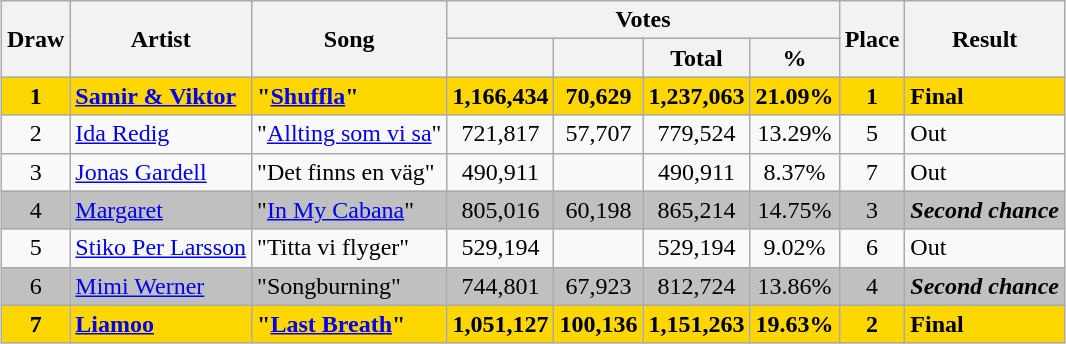<table class="sortable wikitable" style="margin: 1em auto 1em auto; text-align:center;">
<tr>
<th rowspan="2">Draw</th>
<th rowspan="2">Artist</th>
<th rowspan="2">Song</th>
<th colspan="4" class="unsortable">Votes</th>
<th rowspan="2">Place</th>
<th rowspan="2">Result</th>
</tr>
<tr>
<th></th>
<th></th>
<th>Total</th>
<th>%</th>
</tr>
<tr style="background:gold;">
<td><strong>1</strong></td>
<td align="left"><strong><a href='#'>Samir & Viktor</a></strong></td>
<td align="left"><strong>"<a href='#'>Shuffla</a>"</strong></td>
<td><strong>1,166,434</strong></td>
<td><strong>70,629</strong></td>
<td><strong>1,237,063</strong></td>
<td><strong>21.09%</strong></td>
<td><strong>1</strong></td>
<td align="left"><strong>Final</strong></td>
</tr>
<tr>
<td>2</td>
<td align="left"><a href='#'>Ida Redig</a></td>
<td align="left">"<a href='#'>Allting som vi sa</a>"</td>
<td>721,817</td>
<td>57,707</td>
<td>779,524</td>
<td>13.29%</td>
<td>5</td>
<td align="left">Out</td>
</tr>
<tr>
<td>3</td>
<td align="left"><a href='#'>Jonas Gardell</a></td>
<td align="left">"Det finns en väg"</td>
<td>490,911</td>
<td></td>
<td>490,911</td>
<td>8.37%</td>
<td>7</td>
<td align="left">Out</td>
</tr>
<tr style="background:silver;">
<td>4</td>
<td align="left"><a href='#'>Margaret</a></td>
<td align="left">"<a href='#'>In My Cabana</a>"</td>
<td>805,016</td>
<td>60,198</td>
<td>865,214</td>
<td>14.75%</td>
<td>3</td>
<td align="left"><strong><em>Second chance</em></strong></td>
</tr>
<tr>
<td>5</td>
<td align="left"><a href='#'>Stiko Per Larsson</a></td>
<td align="left">"Titta vi flyger"</td>
<td>529,194</td>
<td></td>
<td>529,194</td>
<td>9.02%</td>
<td>6</td>
<td align="left">Out</td>
</tr>
<tr style="background:silver;">
<td>6</td>
<td align="left"><a href='#'>Mimi Werner</a></td>
<td align="left">"Songburning"</td>
<td>744,801</td>
<td>67,923</td>
<td>812,724</td>
<td>13.86%</td>
<td>4</td>
<td align="left"><strong><em>Second chance</em></strong></td>
</tr>
<tr style="background:gold;">
<td><strong>7</strong></td>
<td align="left"><strong><a href='#'>Liamoo</a></strong></td>
<td align="left"><strong>"<a href='#'>Last Breath</a>"</strong></td>
<td><strong>1,051,127</strong></td>
<td><strong>100,136</strong></td>
<td><strong>1,151,263</strong></td>
<td><strong>19.63%</strong></td>
<td><strong>2</strong></td>
<td align="left"><strong>Final</strong></td>
</tr>
</table>
